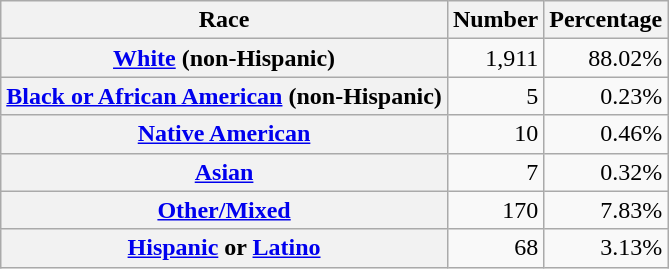<table class="wikitable" style="text-align:right">
<tr>
<th scope="col">Race</th>
<th scope="col">Number</th>
<th scope="col">Percentage</th>
</tr>
<tr>
<th scope="row"><a href='#'>White</a> (non-Hispanic)</th>
<td>1,911</td>
<td>88.02%</td>
</tr>
<tr>
<th scope="row"><a href='#'>Black or African American</a> (non-Hispanic)</th>
<td>5</td>
<td>0.23%</td>
</tr>
<tr>
<th scope="row"><a href='#'>Native American</a></th>
<td>10</td>
<td>0.46%</td>
</tr>
<tr>
<th scope="row"><a href='#'>Asian</a></th>
<td>7</td>
<td>0.32%</td>
</tr>
<tr>
<th scope="row"><a href='#'>Other/Mixed</a></th>
<td>170</td>
<td>7.83%</td>
</tr>
<tr>
<th scope="row"><a href='#'>Hispanic</a> or <a href='#'>Latino</a></th>
<td>68</td>
<td>3.13%</td>
</tr>
</table>
